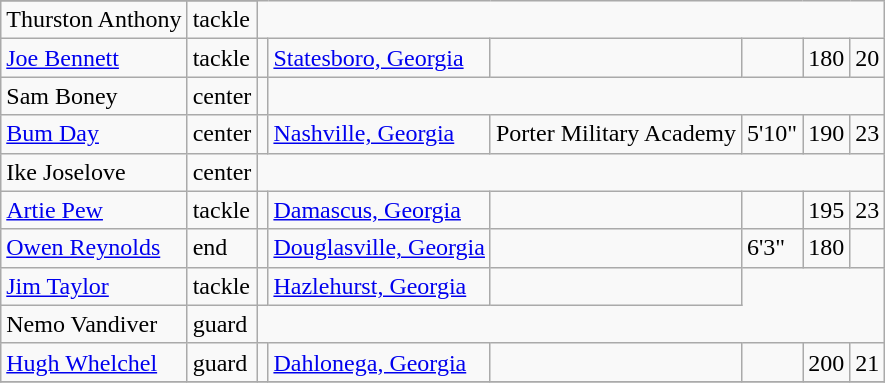<table class="wikitable">
<tr>
</tr>
<tr>
<td>Thurston Anthony</td>
<td>tackle</td>
</tr>
<tr>
<td><a href='#'>Joe Bennett</a></td>
<td>tackle</td>
<td></td>
<td><a href='#'>Statesboro, Georgia</a></td>
<td></td>
<td></td>
<td>180</td>
<td>20</td>
</tr>
<tr>
<td>Sam Boney</td>
<td>center</td>
<td></td>
</tr>
<tr>
<td><a href='#'>Bum Day</a></td>
<td>center</td>
<td></td>
<td><a href='#'>Nashville, Georgia</a></td>
<td>Porter Military Academy</td>
<td>5'10"</td>
<td>190</td>
<td>23</td>
</tr>
<tr>
<td>Ike Joselove</td>
<td>center</td>
</tr>
<tr>
<td><a href='#'>Artie Pew</a></td>
<td>tackle</td>
<td></td>
<td><a href='#'>Damascus, Georgia</a></td>
<td></td>
<td></td>
<td>195</td>
<td>23</td>
</tr>
<tr>
<td><a href='#'>Owen Reynolds</a></td>
<td>end</td>
<td></td>
<td><a href='#'>Douglasville, Georgia</a></td>
<td></td>
<td>6'3"</td>
<td>180</td>
<td></td>
</tr>
<tr>
<td><a href='#'>Jim Taylor</a></td>
<td>tackle</td>
<td></td>
<td><a href='#'>Hazlehurst, Georgia</a></td>
<td></td>
</tr>
<tr>
<td>Nemo Vandiver</td>
<td>guard</td>
</tr>
<tr>
<td><a href='#'>Hugh Whelchel</a></td>
<td>guard</td>
<td></td>
<td><a href='#'>Dahlonega, Georgia</a></td>
<td></td>
<td></td>
<td>200</td>
<td>21</td>
</tr>
<tr>
</tr>
</table>
